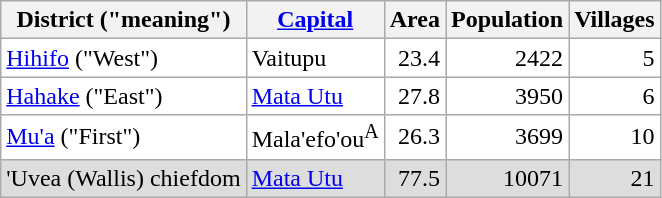<table class="wikitable" style="text-align:right;">
<tr>
<th>District ("meaning")</th>
<th><a href='#'>Capital</a></th>
<th>Area<br></th>
<th>Population<br></th>
<th>Villages</th>
</tr>
<tr style="background:#fff;">
<td align="left"><a href='#'>Hihifo</a> ("West")</td>
<td align="left">Vaitupu</td>
<td>23.4</td>
<td>2422</td>
<td>5</td>
</tr>
<tr style="background:#fff;">
<td align="left"><a href='#'>Hahake</a> ("East")</td>
<td align="left"><a href='#'>Mata Utu</a></td>
<td>27.8</td>
<td>3950</td>
<td>6</td>
</tr>
<tr style="background:#fff;">
<td align="left"><a href='#'>Mu'a</a> ("First")</td>
<td align="left">Mala'efo'ou<sup>A</sup></td>
<td>26.3</td>
<td>3699</td>
<td>10</td>
</tr>
<tr style="background:#ddd;">
<td align="left">'Uvea (Wallis) chiefdom</td>
<td align="left"><a href='#'>Mata Utu</a></td>
<td>77.5</td>
<td>10071</td>
<td>21</td>
</tr>
</table>
